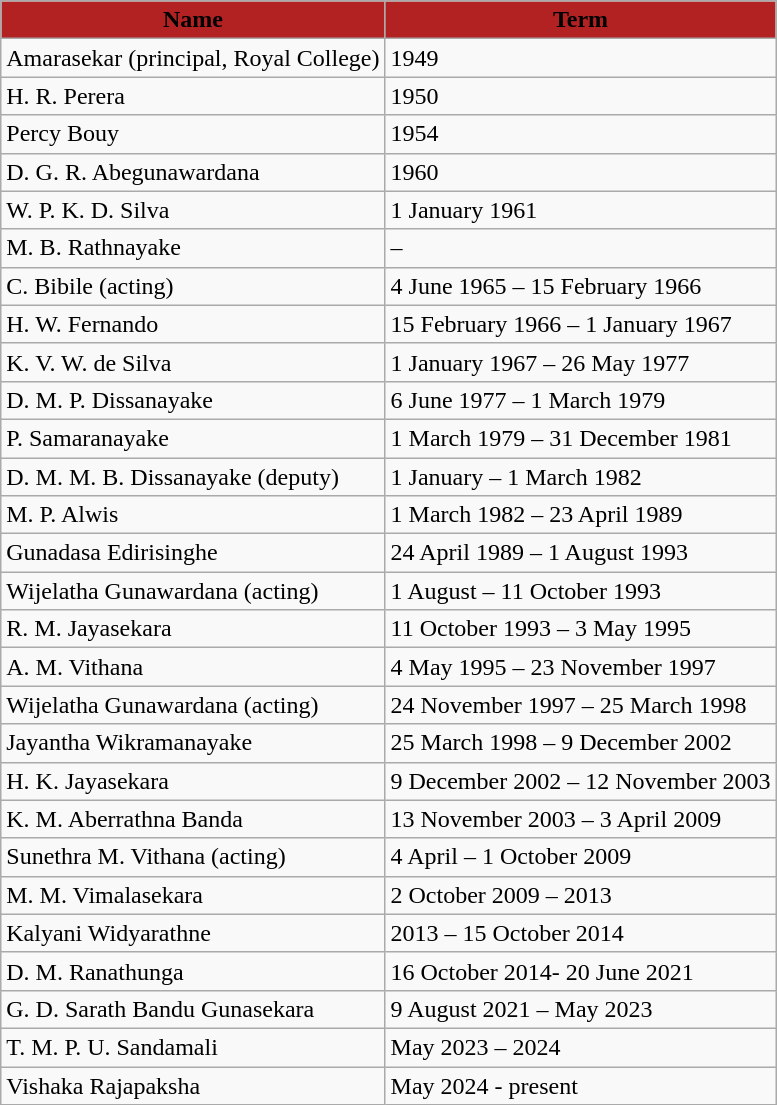<table class="wikitable">
<tr>
<th style="text-align: middle; background: #b22222;"><span>Name</span></th>
<th style="text-align: middle; background: #b22222;"><span>Term</span><br></th>
</tr>
<tr>
<td>Amarasekar (principal, Royal College)</td>
<td>1949</td>
</tr>
<tr>
<td>H. R. Perera</td>
<td>1950</td>
</tr>
<tr>
<td>Percy Bouy</td>
<td>1954</td>
</tr>
<tr>
<td>D. G. R. Abegunawardana</td>
<td>1960</td>
</tr>
<tr>
<td>W. P. K. D. Silva</td>
<td>1 January 1961</td>
</tr>
<tr>
<td>M. B. Rathnayake</td>
<td>–</td>
</tr>
<tr>
<td>C. Bibile (acting)</td>
<td>4 June 1965 – 15 February 1966</td>
</tr>
<tr>
<td>H. W. Fernando</td>
<td>15 February 1966 – 1 January 1967</td>
</tr>
<tr>
<td>K. V. W. de Silva</td>
<td>1 January 1967 – 26 May 1977</td>
</tr>
<tr>
<td>D. M. P. Dissanayake</td>
<td>6 June 1977 – 1 March 1979</td>
</tr>
<tr>
<td>P. Samaranayake</td>
<td>1 March 1979 – 31 December 1981</td>
</tr>
<tr>
<td>D. M. M. B. Dissanayake (deputy)</td>
<td>1 January – 1 March 1982</td>
</tr>
<tr>
<td>M. P. Alwis</td>
<td>1 March 1982 – 23 April 1989</td>
</tr>
<tr>
<td>Gunadasa Edirisinghe</td>
<td>24 April 1989 – 1 August 1993</td>
</tr>
<tr>
<td>Wijelatha Gunawardana (acting)</td>
<td>1 August  – 11 October 1993</td>
</tr>
<tr>
<td>R. M. Jayasekara</td>
<td>11 October 1993 – 3 May 1995</td>
</tr>
<tr>
<td>A. M. Vithana</td>
<td>4 May 1995 – 23 November 1997</td>
</tr>
<tr>
<td>Wijelatha Gunawardana (acting)</td>
<td>24 November 1997 – 25 March 1998</td>
</tr>
<tr>
<td>Jayantha Wikramanayake</td>
<td>25 March 1998 – 9 December 2002</td>
</tr>
<tr>
<td>H. K. Jayasekara</td>
<td>9 December 2002 – 12 November 2003</td>
</tr>
<tr>
<td>K. M. Aberrathna Banda</td>
<td>13 November 2003 – 3 April 2009</td>
</tr>
<tr>
<td>Sunethra M. Vithana (acting)</td>
<td>4 April – 1 October 2009</td>
</tr>
<tr>
<td>M. M. Vimalasekara</td>
<td>2 October 2009 – 2013</td>
</tr>
<tr>
<td>Kalyani Widyarathne</td>
<td>2013 – 15 October 2014</td>
</tr>
<tr>
<td>D. M. Ranathunga</td>
<td>16 October 2014- 20 June 2021</td>
</tr>
<tr>
<td>G. D. Sarath Bandu Gunasekara</td>
<td>9 August 2021 – May 2023</td>
</tr>
<tr>
<td>T. M. P. U. Sandamali</td>
<td>May 2023 – 2024</td>
</tr>
<tr>
<td>Vishaka Rajapaksha</td>
<td>May 2024 - present</td>
</tr>
</table>
